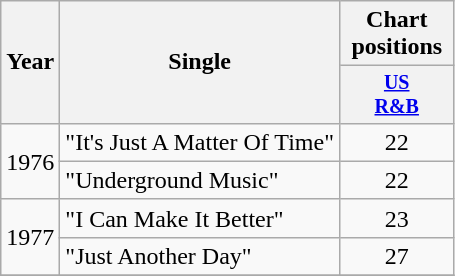<table class="wikitable" style="text-align:center;">
<tr>
<th rowspan="2">Year</th>
<th rowspan="2">Single</th>
<th>Chart positions</th>
</tr>
<tr style="font-size:smaller;">
<th width="70"><a href='#'>US<br>R&B</a></th>
</tr>
<tr>
<td rowspan="2">1976</td>
<td align="left">"It's Just A Matter Of Time"</td>
<td>22</td>
</tr>
<tr>
<td align="left">"Underground Music"</td>
<td>22</td>
</tr>
<tr>
<td rowspan="2">1977</td>
<td align="left">"I Can Make It Better"</td>
<td>23</td>
</tr>
<tr>
<td align="left">"Just Another Day"</td>
<td>27</td>
</tr>
<tr>
</tr>
</table>
